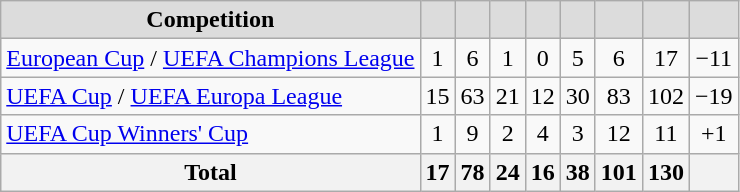<table class="wikitable" style="text-align:center">
<tr>
<th style="background:#DCDCDC">Competition</th>
<th style="background:#DCDCDC"></th>
<th style="background:#DCDCDC"></th>
<th style="background:#DCDCDC"></th>
<th style="background:#DCDCDC"></th>
<th style="background:#DCDCDC"></th>
<th style="background:#DCDCDC"></th>
<th style="background:#DCDCDC"></th>
<th style="background:#DCDCDC"></th>
</tr>
<tr>
<td align=left><a href='#'>European Cup</a> / <a href='#'>UEFA Champions League</a></td>
<td>1</td>
<td>6</td>
<td>1</td>
<td>0</td>
<td>5</td>
<td>6</td>
<td>17</td>
<td>−11</td>
</tr>
<tr>
<td align=left><a href='#'>UEFA Cup</a> / <a href='#'>UEFA Europa League</a></td>
<td>15</td>
<td>63</td>
<td>21</td>
<td>12</td>
<td>30</td>
<td>83</td>
<td>102</td>
<td>−19</td>
</tr>
<tr>
<td align=left><a href='#'>UEFA Cup Winners' Cup</a></td>
<td>1</td>
<td>9</td>
<td>2</td>
<td>4</td>
<td>3</td>
<td>12</td>
<td>11</td>
<td>+1</td>
</tr>
<tr class="sortbottom">
<th>Total</th>
<th>17</th>
<th>78</th>
<th>24</th>
<th>16</th>
<th>38</th>
<th>101</th>
<th>130</th>
<th></th>
</tr>
</table>
